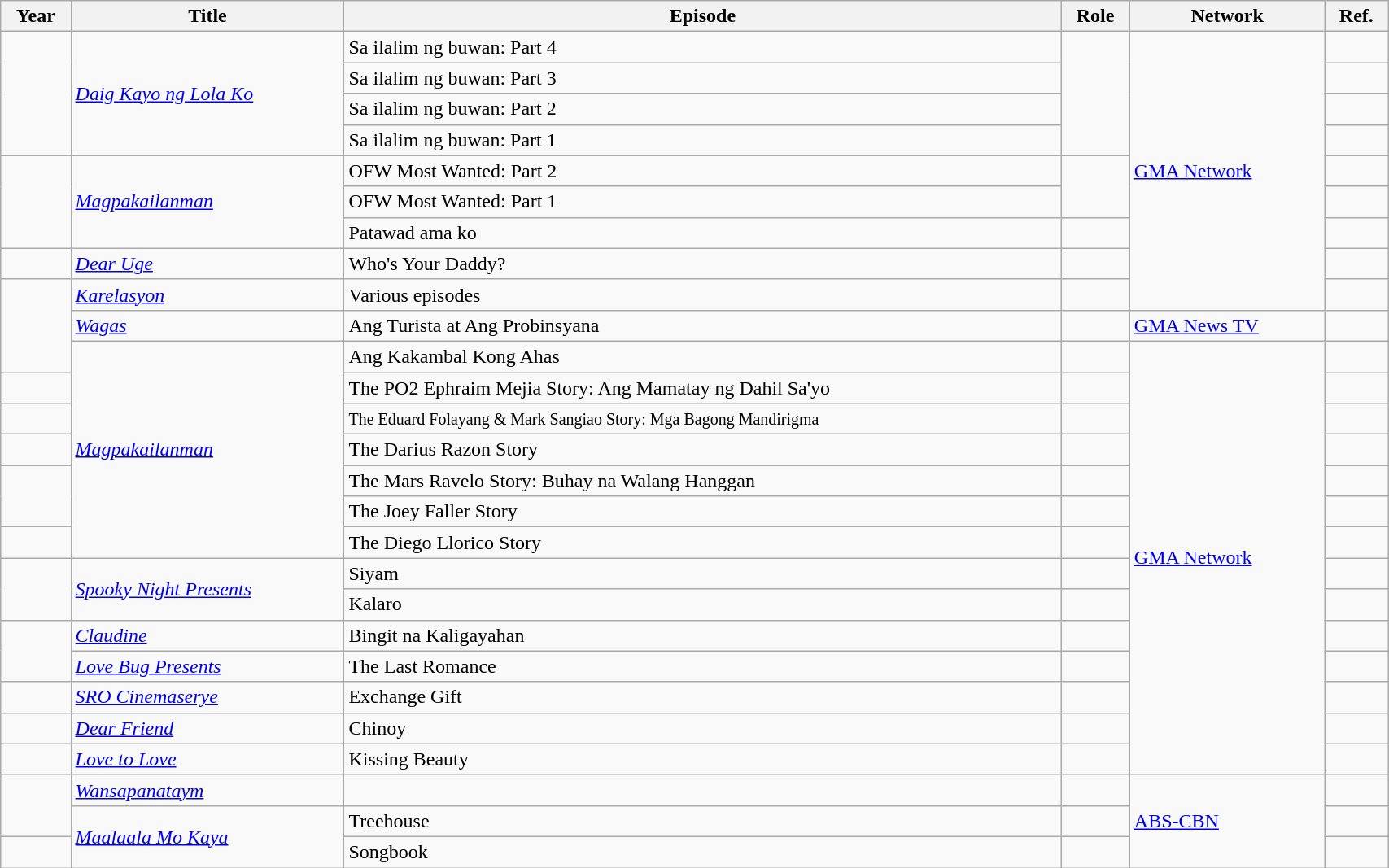<table class="wikitable sortable" style="width:90%">
<tr>
<th>Year</th>
<th>Title</th>
<th class="unsortable">Episode</th>
<th class="unsortable">Role</th>
<th class="unsortable">Network</th>
<th class="unsortable">Ref.</th>
</tr>
<tr>
<td rowspan="4"></td>
<td rowspan="4"><em><a href='#'>Daig Kayo ng Lola Ko</a></em></td>
<td>Sa ilalim ng buwan: Part 4</td>
<td rowspan=4></td>
<td rowspan=9><a href='#'>GMA Network</a></td>
<td></td>
</tr>
<tr>
<td>Sa ilalim ng buwan: Part 3</td>
<td></td>
</tr>
<tr>
<td>Sa ilalim ng buwan: Part 2</td>
<td></td>
</tr>
<tr>
<td>Sa ilalim ng buwan: Part 1</td>
<td></td>
</tr>
<tr>
<td rowspan="3"></td>
<td rowspan="3"><em><a href='#'>Magpakailanman</a></em></td>
<td>OFW Most Wanted: Part 2</td>
<td rowspan=2></td>
<td></td>
</tr>
<tr>
<td>OFW Most Wanted: Part 1</td>
<td></td>
</tr>
<tr>
<td>Patawad ama ko</td>
<td></td>
<td></td>
</tr>
<tr>
<td></td>
<td><em><a href='#'>Dear Uge</a></em></td>
<td>Who's Your Daddy?</td>
<td></td>
<td></td>
</tr>
<tr>
<td rowspan="3"></td>
<td><em><a href='#'>Karelasyon</a></em></td>
<td>Various episodes</td>
<td></td>
<td></td>
</tr>
<tr>
<td><em><a href='#'>Wagas</a></em></td>
<td>Ang Turista at Ang Probinsyana</td>
<td></td>
<td><a href='#'>GMA News TV</a></td>
<td></td>
</tr>
<tr>
<td rowspan="7"><em><a href='#'>Magpakailanman</a></em></td>
<td>Ang Kakambal Kong Ahas</td>
<td></td>
<td rowspan="14"><a href='#'>GMA Network</a></td>
<td></td>
</tr>
<tr>
<td></td>
<td>The PO2 Ephraim Mejia Story: Ang Mamatay ng Dahil Sa'yo</td>
<td></td>
<td></td>
</tr>
<tr>
<td></td>
<td><small>The Eduard Folayang & Mark Sangiao Story: Mga Bagong Mandirigma</small></td>
<td></td>
<td></td>
</tr>
<tr>
<td></td>
<td>The Darius Razon Story</td>
<td></td>
<td></td>
</tr>
<tr>
<td rowspan="2"></td>
<td>The Mars Ravelo Story: Buhay na Walang Hanggan</td>
<td></td>
<td></td>
</tr>
<tr>
<td>The Joey Faller Story</td>
<td></td>
<td></td>
</tr>
<tr>
<td></td>
<td>The Diego Llorico Story</td>
<td></td>
<td></td>
</tr>
<tr>
<td rowspan="2"></td>
<td rowspan="2"><em><a href='#'>Spooky Night Presents</a></em></td>
<td>Siyam</td>
<td></td>
<td></td>
</tr>
<tr>
<td>Kalaro</td>
<td></td>
<td></td>
</tr>
<tr>
<td rowspan="2"></td>
<td><em><a href='#'>Claudine</a></em></td>
<td>Bingit na Kaligayahan</td>
<td></td>
<td></td>
</tr>
<tr>
<td><em><a href='#'>Love Bug Presents</a></em></td>
<td>The Last Romance</td>
<td></td>
<td></td>
</tr>
<tr>
<td></td>
<td><em><a href='#'>SRO Cinemaserye</a></em></td>
<td>Exchange Gift</td>
<td></td>
<td></td>
</tr>
<tr>
<td></td>
<td><em><a href='#'>Dear Friend</a></em></td>
<td>Chinoy</td>
<td></td>
<td></td>
</tr>
<tr>
<td></td>
<td><em><a href='#'>Love to Love</a></em></td>
<td>Kissing Beauty</td>
<td></td>
<td></td>
</tr>
<tr>
<td rowspan="2"></td>
<td><em><a href='#'>Wansapanataym</a></em></td>
<td></td>
<td></td>
<td rowspan="3"><a href='#'>ABS-CBN</a></td>
<td></td>
</tr>
<tr>
<td rowspan="2"><em><a href='#'>Maalaala Mo Kaya</a></em></td>
<td>Treehouse</td>
<td></td>
<td></td>
</tr>
<tr>
<td></td>
<td>Songbook</td>
<td></td>
<td></td>
</tr>
</table>
